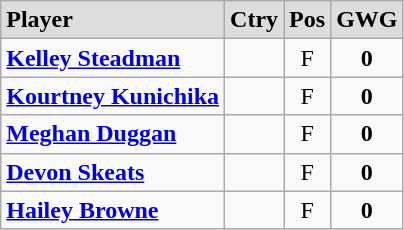<table class="wikitable">
<tr align="center" style="font-weight:bold; background-color:#dddddd;" |>
<td align="left">Player</td>
<td>Ctry</td>
<td>Pos</td>
<td>GWG</td>
</tr>
<tr align="center">
<td align="left"><strong><a href='#'>Kelley Steadman</a></strong></td>
<td></td>
<td>F</td>
<td><strong>0</strong></td>
</tr>
<tr align="center">
<td align="left"><strong><a href='#'>Kourtney Kunichika</a></strong></td>
<td></td>
<td>F</td>
<td><strong>0</strong></td>
</tr>
<tr align="center">
<td align="left"><strong><a href='#'>Meghan Duggan</a></strong></td>
<td></td>
<td>F</td>
<td><strong>0</strong></td>
</tr>
<tr align="center">
<td align="left"><strong><a href='#'>Devon Skeats</a></strong></td>
<td></td>
<td>F</td>
<td><strong>0</strong></td>
</tr>
<tr align="center">
<td align="left"><strong><a href='#'>Hailey Browne</a></strong></td>
<td></td>
<td>F</td>
<td><strong>0</strong></td>
</tr>
</table>
